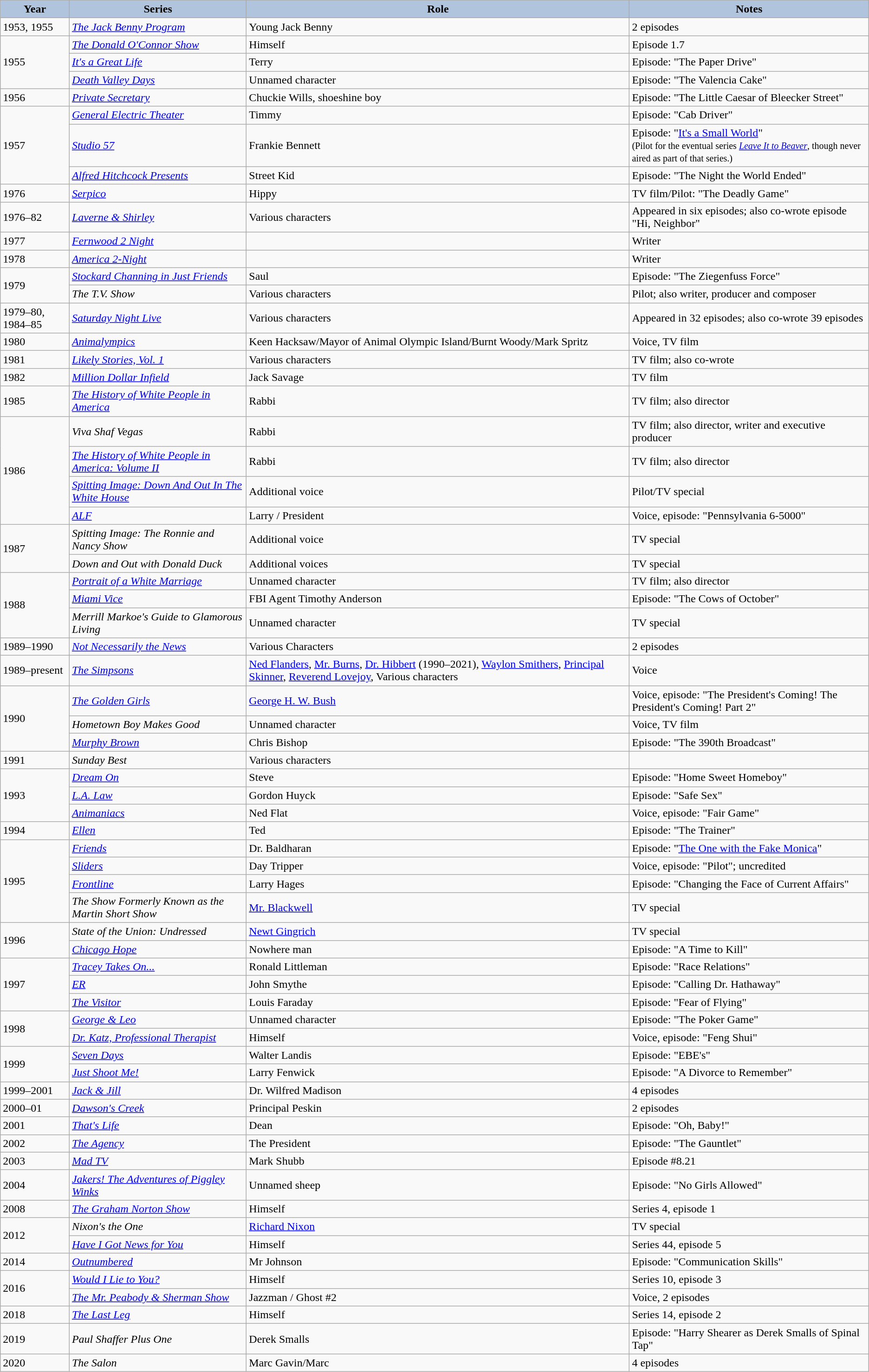<table class="wikitable sortable">
<tr style="text-align:center;">
<th style="background:#B0C4DE;">Year</th>
<th style="background:#B0C4DE;">Series</th>
<th style="background:#B0C4DE;">Role</th>
<th style="background:#B0C4DE;">Notes</th>
</tr>
<tr>
<td>1953, 1955</td>
<td><em><a href='#'>The Jack Benny Program</a></em></td>
<td>Young Jack Benny</td>
<td>2 episodes</td>
</tr>
<tr>
<td rowspan="3">1955</td>
<td><em><a href='#'>The Donald O'Connor Show</a></em></td>
<td>Himself</td>
<td>Episode 1.7</td>
</tr>
<tr>
<td><em><a href='#'>It's a Great Life</a></em></td>
<td>Terry</td>
<td>Episode: "The Paper Drive"</td>
</tr>
<tr>
<td><em><a href='#'>Death Valley Days</a></em></td>
<td>Unnamed character</td>
<td>Episode: "The Valencia Cake"</td>
</tr>
<tr>
<td>1956</td>
<td><em><a href='#'>Private Secretary</a></em></td>
<td>Chuckie Wills, shoeshine boy</td>
<td>Episode: "The Little Caesar of Bleecker Street"</td>
</tr>
<tr>
<td rowspan="3">1957</td>
<td><em><a href='#'>General Electric Theater</a></em></td>
<td>Timmy</td>
<td>Episode: "Cab Driver"</td>
</tr>
<tr>
<td><em><a href='#'>Studio 57</a></em></td>
<td>Frankie Bennett</td>
<td>Episode: "<a href='#'>It's a Small World</a>"<br><small>(Pilot for the eventual series <em><a href='#'>Leave It to Beaver</a></em>, though never aired as part of that series.)</small></td>
</tr>
<tr>
<td><em><a href='#'>Alfred Hitchcock Presents</a></em></td>
<td>Street Kid</td>
<td>Episode: "The Night the World Ended"</td>
</tr>
<tr>
<td>1976</td>
<td><em><a href='#'>Serpico</a></em></td>
<td>Hippy</td>
<td>TV film/Pilot: "The Deadly Game"</td>
</tr>
<tr>
<td>1976–82</td>
<td><em><a href='#'>Laverne & Shirley</a></em></td>
<td>Various characters</td>
<td>Appeared in six episodes; also co-wrote episode "Hi, Neighbor"</td>
</tr>
<tr>
<td>1977</td>
<td><em><a href='#'>Fernwood 2 Night</a></em></td>
<td></td>
<td>Writer</td>
</tr>
<tr>
<td>1978</td>
<td><em><a href='#'>America 2-Night</a></em></td>
<td></td>
<td>Writer</td>
</tr>
<tr>
<td rowspan="2">1979</td>
<td><em><a href='#'>Stockard Channing in Just Friends</a></em></td>
<td>Saul</td>
<td>Episode: "The Ziegenfuss Force"</td>
</tr>
<tr>
<td><em>The T.V. Show</em></td>
<td>Various characters</td>
<td>Pilot; also writer, producer and composer</td>
</tr>
<tr>
<td>1979–80, 1984–85</td>
<td><em><a href='#'>Saturday Night Live</a></em></td>
<td>Various characters</td>
<td>Appeared in 32 episodes; also co-wrote 39 episodes</td>
</tr>
<tr>
<td>1980</td>
<td><em><a href='#'>Animalympics</a></em></td>
<td>Keen Hacksaw/Mayor of Animal Olympic Island/Burnt Woody/Mark Spritz</td>
<td>Voice, TV film</td>
</tr>
<tr>
<td>1981</td>
<td><em><a href='#'>Likely Stories, Vol. 1</a></em></td>
<td>Various characters</td>
<td>TV film; also co-wrote</td>
</tr>
<tr>
<td>1982</td>
<td><em><a href='#'>Million Dollar Infield</a></em></td>
<td>Jack Savage</td>
<td>TV film</td>
</tr>
<tr>
<td>1985</td>
<td><em><a href='#'>The History of White People in America</a></em></td>
<td>Rabbi</td>
<td>TV film; also director</td>
</tr>
<tr>
<td rowspan="4">1986</td>
<td><em>Viva Shaf Vegas</em></td>
<td>Rabbi</td>
<td>TV film; also director, writer and executive producer</td>
</tr>
<tr>
<td><em><a href='#'>The History of White People in America: Volume II</a></em></td>
<td>Rabbi</td>
<td>TV film; also director</td>
</tr>
<tr>
<td><em><a href='#'>Spitting Image: Down And Out In The White House</a></em></td>
<td>Additional voice</td>
<td>Pilot/TV special</td>
</tr>
<tr>
<td><em><a href='#'>ALF</a></em></td>
<td>Larry / President</td>
<td>Voice, episode: "Pennsylvania 6-5000"</td>
</tr>
<tr>
<td rowspan="2">1987</td>
<td><em>Spitting Image: The Ronnie and Nancy Show</em></td>
<td>Additional voice</td>
<td>TV special</td>
</tr>
<tr>
<td><em>Down and Out with Donald Duck</em></td>
<td>Additional voices</td>
<td>TV special</td>
</tr>
<tr>
<td rowspan="3">1988</td>
<td><em><a href='#'>Portrait of a White Marriage</a></em></td>
<td>Unnamed character</td>
<td>TV film; also director</td>
</tr>
<tr>
<td><em><a href='#'>Miami Vice</a></em></td>
<td>FBI Agent Timothy Anderson</td>
<td>Episode: "The Cows of October"</td>
</tr>
<tr>
<td><em>Merrill Markoe's Guide to Glamorous Living</em></td>
<td>Unnamed character</td>
<td>TV special</td>
</tr>
<tr>
<td>1989–1990</td>
<td><em><a href='#'>Not Necessarily the News</a></em></td>
<td>Various Characters</td>
<td>2 episodes</td>
</tr>
<tr>
<td>1989–present</td>
<td><em><a href='#'>The Simpsons</a></em></td>
<td><a href='#'>Ned Flanders</a>, <a href='#'>Mr. Burns</a>, <a href='#'>Dr. Hibbert</a> (1990–2021), <a href='#'>Waylon Smithers</a>, <a href='#'>Principal Skinner</a>, <a href='#'>Reverend Lovejoy</a>, Various characters</td>
<td>Voice</td>
</tr>
<tr>
<td rowspan="3">1990</td>
<td><em><a href='#'>The Golden Girls</a></em></td>
<td><a href='#'>George H. W. Bush</a></td>
<td>Voice, episode: "The President's Coming! The President's Coming! Part 2"</td>
</tr>
<tr>
<td><em>Hometown Boy Makes Good</em></td>
<td>Unnamed character</td>
<td>Voice, TV film</td>
</tr>
<tr>
<td><em><a href='#'>Murphy Brown</a></em></td>
<td>Chris Bishop</td>
<td>Episode: "The 390th Broadcast"</td>
</tr>
<tr>
<td>1991</td>
<td><em>Sunday Best</em></td>
<td>Various characters</td>
<td></td>
</tr>
<tr>
<td rowspan="3">1993</td>
<td><em><a href='#'>Dream On</a></em></td>
<td>Steve</td>
<td>Episode: "Home Sweet Homeboy"</td>
</tr>
<tr>
<td><em><a href='#'>L.A. Law</a></em></td>
<td>Gordon Huyck</td>
<td>Episode: "Safe Sex"</td>
</tr>
<tr>
<td><em><a href='#'>Animaniacs</a></em></td>
<td>Ned Flat</td>
<td>Voice, episode: "Fair Game"</td>
</tr>
<tr>
<td>1994</td>
<td><em><a href='#'>Ellen</a></em></td>
<td>Ted</td>
<td>Episode: "The Trainer"</td>
</tr>
<tr>
<td rowspan="4">1995</td>
<td><em><a href='#'>Friends</a></em></td>
<td>Dr. Baldharan</td>
<td>Episode: "<a href='#'>The One with the Fake Monica</a>"</td>
</tr>
<tr>
<td><em><a href='#'>Sliders</a></em></td>
<td>Day Tripper</td>
<td>Voice, episode: "Pilot"; uncredited</td>
</tr>
<tr>
<td><em><a href='#'>Frontline</a></em></td>
<td>Larry Hages</td>
<td>Episode: "Changing the Face of Current Affairs"</td>
</tr>
<tr>
<td><em>The Show Formerly Known as the Martin Short Show</em></td>
<td><a href='#'>Mr. Blackwell</a></td>
<td>TV special</td>
</tr>
<tr>
<td rowspan="2">1996</td>
<td><em>State of the Union: Undressed</em></td>
<td><a href='#'>Newt Gingrich</a></td>
<td>TV special</td>
</tr>
<tr>
<td><em><a href='#'>Chicago Hope</a></em></td>
<td>Nowhere man</td>
<td>Episode: "A Time to Kill"</td>
</tr>
<tr>
<td rowspan="3">1997</td>
<td><em><a href='#'>Tracey Takes On...</a></em></td>
<td>Ronald Littleman</td>
<td>Episode: "Race Relations"</td>
</tr>
<tr>
<td><em><a href='#'>ER</a></em></td>
<td>John Smythe</td>
<td>Episode: "Calling Dr. Hathaway"</td>
</tr>
<tr>
<td><em><a href='#'>The Visitor</a></em></td>
<td>Louis Faraday</td>
<td>Episode: "Fear of Flying"</td>
</tr>
<tr>
<td rowspan="2">1998</td>
<td><em><a href='#'>George & Leo</a></em></td>
<td>Unnamed character</td>
<td>Episode: "The Poker Game"</td>
</tr>
<tr>
<td><em><a href='#'>Dr. Katz, Professional Therapist</a></em></td>
<td>Himself</td>
<td>Voice, episode: "Feng Shui"</td>
</tr>
<tr>
<td rowspan="2">1999</td>
<td><em><a href='#'>Seven Days</a></em></td>
<td>Walter Landis</td>
<td>Episode: "EBE's"</td>
</tr>
<tr>
<td><em><a href='#'>Just Shoot Me!</a></em></td>
<td>Larry Fenwick</td>
<td>Episode: "A Divorce to Remember"</td>
</tr>
<tr>
<td>1999–2001</td>
<td><em><a href='#'>Jack & Jill</a></em></td>
<td>Dr. Wilfred Madison</td>
<td>4 episodes</td>
</tr>
<tr>
<td>2000–01</td>
<td><em><a href='#'>Dawson's Creek</a></em></td>
<td>Principal Peskin</td>
<td>2 episodes</td>
</tr>
<tr>
<td>2001</td>
<td><em><a href='#'>That's Life</a></em></td>
<td>Dean</td>
<td>Episode: "Oh, Baby!"</td>
</tr>
<tr>
<td>2002</td>
<td><em><a href='#'>The Agency</a></em></td>
<td>The President</td>
<td>Episode: "The Gauntlet"</td>
</tr>
<tr>
<td>2003</td>
<td><em><a href='#'>Mad TV</a></em></td>
<td>Mark Shubb</td>
<td>Episode #8.21</td>
</tr>
<tr>
<td>2004</td>
<td><em><a href='#'>Jakers! The Adventures of Piggley Winks</a></em></td>
<td>Unnamed sheep</td>
<td>Episode: "No Girls Allowed"</td>
</tr>
<tr>
<td>2008</td>
<td><em><a href='#'>The Graham Norton Show</a></em></td>
<td>Himself</td>
<td>Series 4, episode 1</td>
</tr>
<tr>
<td rowspan="2">2012</td>
<td><em>Nixon's the One</em></td>
<td><a href='#'>Richard Nixon</a></td>
<td>TV special</td>
</tr>
<tr>
<td><em><a href='#'>Have I Got News for You</a></em></td>
<td>Himself</td>
<td>Series 44, episode 5</td>
</tr>
<tr>
<td>2014</td>
<td><em><a href='#'>Outnumbered</a></em></td>
<td>Mr Johnson</td>
<td>Episode: "Communication Skills"</td>
</tr>
<tr>
<td rowspan="2">2016</td>
<td><em><a href='#'>Would I Lie to You?</a></em></td>
<td>Himself</td>
<td>Series 10, episode 3</td>
</tr>
<tr>
<td><em><a href='#'>The Mr. Peabody & Sherman Show</a></em></td>
<td>Jazzman / Ghost #2</td>
<td>Voice, 2 episodes</td>
</tr>
<tr>
<td>2018</td>
<td><em><a href='#'>The Last Leg</a></em></td>
<td>Himself</td>
<td>Series 14, episode 2</td>
</tr>
<tr>
<td>2019</td>
<td><em>Paul Shaffer Plus One</em></td>
<td>Derek Smalls</td>
<td>Episode: "Harry Shearer as Derek Smalls of Spinal Tap"</td>
</tr>
<tr>
<td>2020</td>
<td><em>The Salon</em></td>
<td>Marc Gavin/Marc</td>
<td>4 episodes</td>
</tr>
</table>
